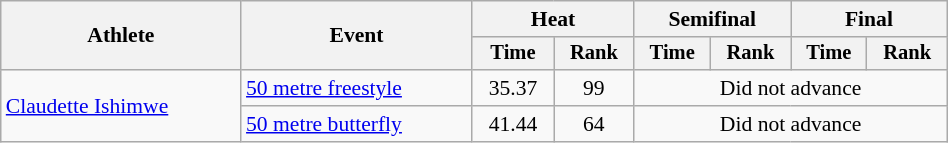<table class="wikitable" style="text-align:center; font-size:90%; width:50%;">
<tr>
<th rowspan="2">Athlete</th>
<th rowspan="2">Event</th>
<th colspan="2">Heat</th>
<th colspan="2">Semifinal</th>
<th colspan="2">Final</th>
</tr>
<tr style="font-size:95%">
<th>Time</th>
<th>Rank</th>
<th>Time</th>
<th>Rank</th>
<th>Time</th>
<th>Rank</th>
</tr>
<tr>
<td align=left rowspan=2><a href='#'>Claudette Ishimwe</a></td>
<td align=left><a href='#'>50 metre freestyle</a></td>
<td>35.37</td>
<td>99</td>
<td colspan=4>Did not advance</td>
</tr>
<tr>
<td align=left><a href='#'>50 metre butterfly</a></td>
<td>41.44</td>
<td>64</td>
<td colspan=4>Did not advance</td>
</tr>
</table>
